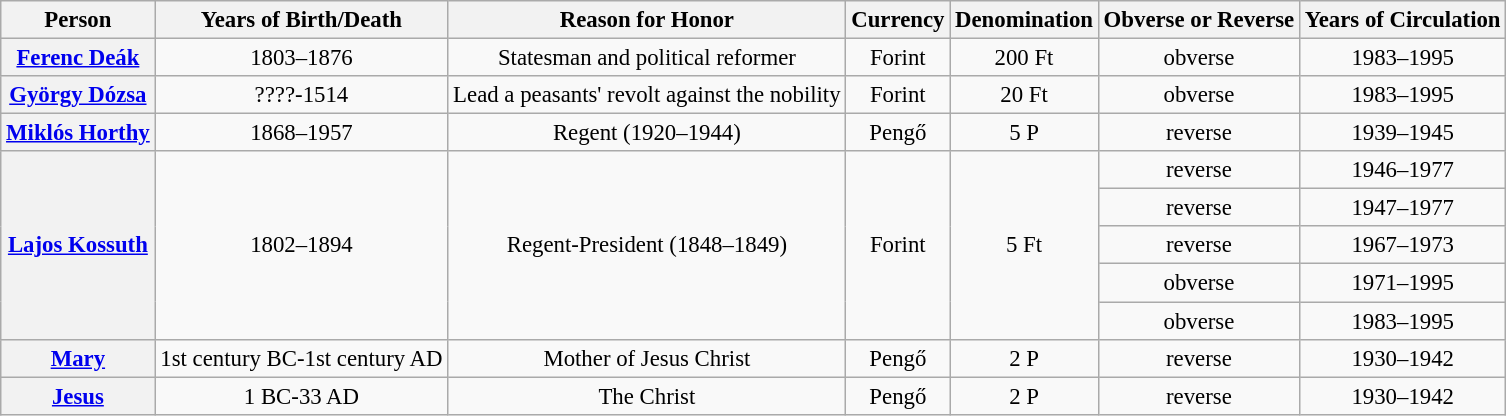<table class="wikitable" style="font-size:95%; text-align:center;">
<tr>
<th>Person</th>
<th>Years of Birth/Death</th>
<th>Reason for Honor</th>
<th>Currency</th>
<th>Denomination</th>
<th>Obverse or Reverse</th>
<th>Years of Circulation</th>
</tr>
<tr>
<th><a href='#'>Ferenc Deák</a></th>
<td>1803–1876</td>
<td>Statesman and political reformer</td>
<td>Forint</td>
<td>200 Ft</td>
<td>obverse</td>
<td>1983–1995</td>
</tr>
<tr>
<th><a href='#'>György Dózsa</a></th>
<td>????-1514</td>
<td>Lead a peasants' revolt against the nobility</td>
<td>Forint</td>
<td>20 Ft</td>
<td>obverse</td>
<td>1983–1995</td>
</tr>
<tr>
<th><a href='#'>Miklós Horthy</a></th>
<td>1868–1957</td>
<td>Regent (1920–1944)</td>
<td>Pengő</td>
<td>5 P</td>
<td>reverse</td>
<td>1939–1945</td>
</tr>
<tr>
<th rowspan="5"><a href='#'>Lajos Kossuth</a></th>
<td rowspan="5">1802–1894</td>
<td rowspan="5">Regent-President (1848–1849)</td>
<td rowspan="5">Forint</td>
<td rowspan="5">5 Ft</td>
<td>reverse</td>
<td>1946–1977</td>
</tr>
<tr>
<td>reverse</td>
<td>1947–1977</td>
</tr>
<tr>
<td>reverse</td>
<td>1967–1973</td>
</tr>
<tr>
<td>obverse</td>
<td>1971–1995</td>
</tr>
<tr>
<td>obverse</td>
<td>1983–1995</td>
</tr>
<tr>
<th><a href='#'>Mary</a></th>
<td>1st century BC-1st century AD</td>
<td>Mother of Jesus Christ</td>
<td>Pengő</td>
<td>2 P</td>
<td>reverse</td>
<td>1930–1942</td>
</tr>
<tr>
<th><a href='#'>Jesus</a></th>
<td>1 BC-33 AD</td>
<td>The Christ</td>
<td>Pengő</td>
<td>2 P</td>
<td>reverse</td>
<td>1930–1942</td>
</tr>
</table>
